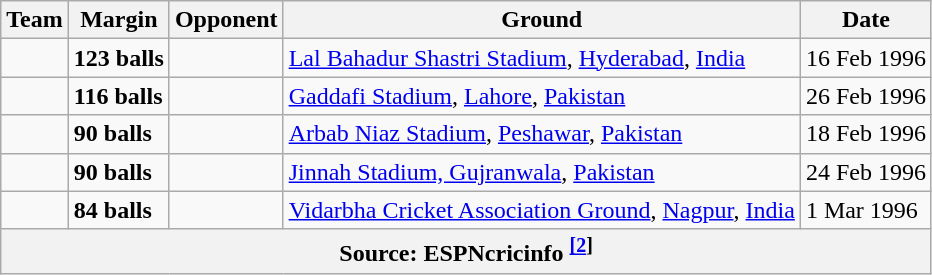<table class="wikitable sortable">
<tr>
<th>Team</th>
<th>Margin</th>
<th>Opponent</th>
<th>Ground</th>
<th>Date</th>
</tr>
<tr>
<td></td>
<td><strong>123 balls</strong></td>
<td></td>
<td><a href='#'>Lal Bahadur Shastri Stadium</a>, <a href='#'>Hyderabad</a>, <a href='#'>India</a></td>
<td>16 Feb 1996</td>
</tr>
<tr>
<td></td>
<td><strong>116 balls</strong></td>
<td></td>
<td><a href='#'>Gaddafi Stadium</a>, <a href='#'>Lahore</a>, <a href='#'>Pakistan</a></td>
<td>26 Feb 1996</td>
</tr>
<tr>
<td></td>
<td><strong>90 balls</strong></td>
<td></td>
<td><a href='#'>Arbab Niaz Stadium</a>, <a href='#'>Peshawar</a>, <a href='#'>Pakistan</a></td>
<td>18 Feb 1996</td>
</tr>
<tr>
<td></td>
<td><strong>90 balls</strong></td>
<td></td>
<td><a href='#'>Jinnah Stadium, Gujranwala</a>, <a href='#'>Pakistan</a></td>
<td>24 Feb 1996</td>
</tr>
<tr>
<td></td>
<td><strong>84 balls</strong></td>
<td></td>
<td><a href='#'>Vidarbha Cricket Association Ground</a>, <a href='#'>Nagpur</a>, <a href='#'>India</a></td>
<td>1 Mar 1996</td>
</tr>
<tr>
<th colspan="5">Source: ESPNcricinfo <sup><a href='#'>[2</a>]</sup></th>
</tr>
</table>
